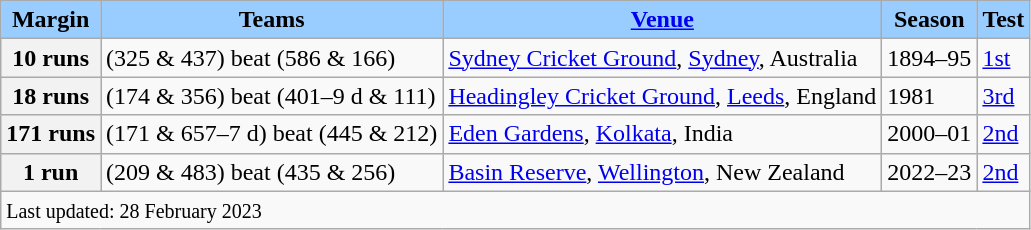<table class="wikitable">
<tr>
<th style="background:#9cf;">Margin</th>
<th style="background:#9cf;">Teams</th>
<th style="background:#9cf;"><a href='#'>Venue</a></th>
<th style="background:#9cf;">Season</th>
<th style="background:#9cf;">Test</th>
</tr>
<tr>
<th>10 runs</th>
<td> (325 & 437) beat  (586 & 166)</td>
<td><a href='#'>Sydney Cricket Ground</a>, <a href='#'>Sydney</a>, Australia</td>
<td>1894–95</td>
<td><a href='#'>1st</a></td>
</tr>
<tr>
<th>18 runs</th>
<td> (174 & 356) beat  (401–9 d & 111)</td>
<td><a href='#'>Headingley Cricket Ground</a>, <a href='#'>Leeds</a>, England</td>
<td>1981</td>
<td><a href='#'>3rd</a></td>
</tr>
<tr>
<th>171 runs</th>
<td> (171 & 657–7 d) beat  (445 & 212)</td>
<td><a href='#'>Eden Gardens</a>, <a href='#'>Kolkata</a>, India</td>
<td>2000–01</td>
<td><a href='#'>2nd</a></td>
</tr>
<tr>
<th>1 run</th>
<td> (209 & 483) beat  (435 & 256)</td>
<td><a href='#'>Basin Reserve</a>, <a href='#'>Wellington</a>, New Zealand</td>
<td>2022–23</td>
<td><a href='#'>2nd</a></td>
</tr>
<tr>
<td colspan="5"><small>Last updated: 28 February 2023</small></td>
</tr>
</table>
